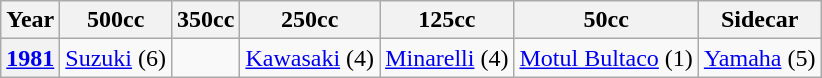<table class="wikitable">
<tr>
<th>Year</th>
<th>500cc</th>
<th>350cc</th>
<th>250cc</th>
<th>125cc</th>
<th>50cc</th>
<th>Sidecar</th>
</tr>
<tr>
<th><a href='#'>1981</a></th>
<td> <a href='#'>Suzuki</a> (6)</td>
<td></td>
<td> <a href='#'>Kawasaki</a> (4)</td>
<td> <a href='#'>Minarelli</a> (4)</td>
<td> <a href='#'>Motul Bultaco</a> (1)</td>
<td> <a href='#'>Yamaha</a> (5)</td>
</tr>
</table>
